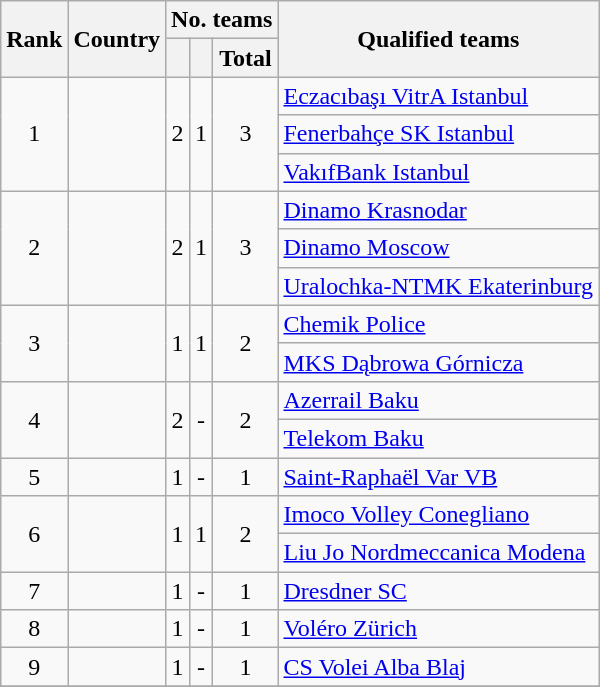<table class="wikitable" style="text-align:center">
<tr>
<th rowspan=2>Rank</th>
<th rowspan=2>Country</th>
<th colspan=3>No. teams</th>
<th rowspan=2>Qualified teams</th>
</tr>
<tr>
<th></th>
<th></th>
<th>Total</th>
</tr>
<tr>
<td rowspan="3">1</td>
<td align="left" rowspan="3"></td>
<td rowspan="3">2</td>
<td rowspan="3">1</td>
<td rowspan="3">3</td>
<td align="left"><a href='#'>Eczacıbaşı VitrA Istanbul</a></td>
</tr>
<tr>
<td align="left"><a href='#'>Fenerbahçe SK Istanbul</a></td>
</tr>
<tr>
<td align="left"><a href='#'>VakıfBank Istanbul</a></td>
</tr>
<tr>
<td rowspan="3">2</td>
<td align="left" rowspan="3"></td>
<td rowspan="3">2</td>
<td rowspan="3">1</td>
<td rowspan="3">3</td>
<td align="left"><a href='#'>Dinamo Krasnodar</a></td>
</tr>
<tr>
<td align="left"><a href='#'>Dinamo Moscow</a></td>
</tr>
<tr>
<td align="left"><a href='#'>Uralochka-NTMK Ekaterinburg</a></td>
</tr>
<tr>
<td rowspan="2">3</td>
<td align="left" rowspan="2"></td>
<td rowspan="2">1</td>
<td rowspan="2">1</td>
<td rowspan="2">2</td>
<td align="left"><a href='#'>Chemik Police</a></td>
</tr>
<tr>
<td align="left"><a href='#'>MKS Dąbrowa Górnicza</a></td>
</tr>
<tr>
<td rowspan="2">4</td>
<td align="left" rowspan="2"></td>
<td rowspan="2">2</td>
<td rowspan="2">-</td>
<td rowspan="2">2</td>
<td align="left"><a href='#'>Azerrail Baku</a></td>
</tr>
<tr>
<td align="left"><a href='#'>Telekom Baku</a></td>
</tr>
<tr>
<td>5</td>
<td align="left"></td>
<td>1</td>
<td>-</td>
<td>1</td>
<td align="left"><a href='#'>Saint-Raphaël Var VB</a></td>
</tr>
<tr>
<td rowspan="2">6</td>
<td align="left" rowspan="2"></td>
<td rowspan="2">1</td>
<td rowspan="2">1</td>
<td rowspan="2">2</td>
<td align="left"><a href='#'>Imoco Volley Conegliano</a></td>
</tr>
<tr>
<td align="left"><a href='#'>Liu Jo Nordmeccanica Modena</a></td>
</tr>
<tr>
<td>7</td>
<td align="left"></td>
<td>1</td>
<td>-</td>
<td>1</td>
<td align="left"><a href='#'>Dresdner SC</a></td>
</tr>
<tr>
<td>8</td>
<td align="left"></td>
<td>1</td>
<td>-</td>
<td>1</td>
<td align="left"><a href='#'>Voléro Zürich</a></td>
</tr>
<tr>
<td>9</td>
<td align="left"></td>
<td>1</td>
<td>-</td>
<td>1</td>
<td align="left"><a href='#'>CS Volei Alba Blaj</a></td>
</tr>
<tr>
</tr>
</table>
